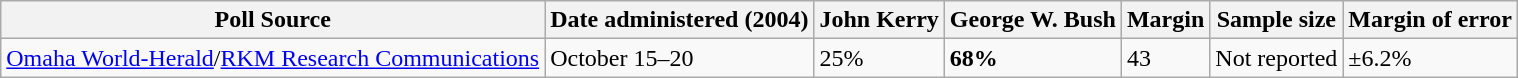<table class="wikitable">
<tr>
<th>Poll Source</th>
<th>Date administered (2004)</th>
<th>John Kerry</th>
<th>George W. Bush</th>
<th>Margin</th>
<th>Sample size</th>
<th>Margin of error</th>
</tr>
<tr>
<td><a href='#'>Omaha World-Herald</a>/<a href='#'>RKM Research Communications</a></td>
<td>October 15–20</td>
<td>25%</td>
<td><strong>68%</strong></td>
<td>43</td>
<td>Not reported</td>
<td>±6.2%</td>
</tr>
</table>
